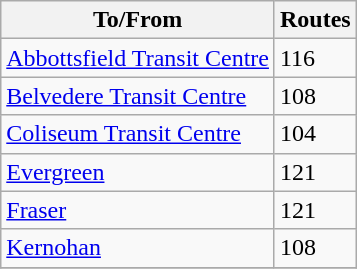<table class="wikitable mw-collapsible mw-collapsed" style="font-size: 100%" width=align=>
<tr>
<th>To/From</th>
<th>Routes</th>
</tr>
<tr>
<td><a href='#'>Abbottsfield Transit Centre</a></td>
<td>116</td>
</tr>
<tr>
<td><a href='#'>Belvedere Transit Centre</a></td>
<td>108</td>
</tr>
<tr>
<td><a href='#'>Coliseum Transit Centre</a></td>
<td>104</td>
</tr>
<tr>
<td><a href='#'>Evergreen</a></td>
<td>121</td>
</tr>
<tr>
<td><a href='#'>Fraser</a></td>
<td>121</td>
</tr>
<tr>
<td><a href='#'>Kernohan</a></td>
<td>108</td>
</tr>
<tr>
</tr>
</table>
